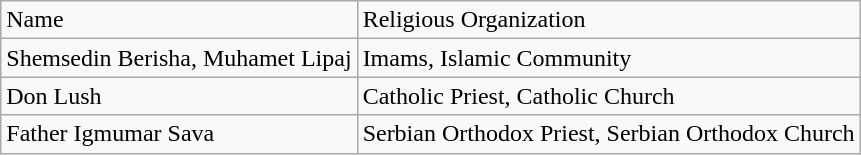<table class="wikitable">
<tr>
<td>Name</td>
<td>Religious Organization</td>
</tr>
<tr>
<td>Shemsedin Berisha, Muhamet Lipaj</td>
<td>Imams, Islamic Community</td>
</tr>
<tr>
<td>Don Lush</td>
<td>Catholic Priest, Catholic Church</td>
</tr>
<tr>
<td>Father Igmumar Sava</td>
<td>Serbian Orthodox Priest, Serbian Orthodox Church</td>
</tr>
</table>
